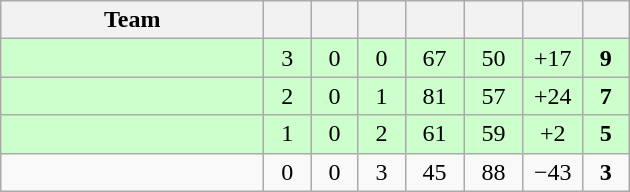<table class="wikitable" style="text-align:center;">
<tr>
<th style="width:10.5em;">Team</th>
<th style="width:1.5em;"></th>
<th style="width:1.5em;"></th>
<th style="width:1.5em;"></th>
<th style="width:2.0em;"></th>
<th style="width:2.0em;"></th>
<th style="width:2.0em;"></th>
<th style="width:1.5em;"></th>
</tr>
<tr bgcolor=#cfc>
<td align="left"></td>
<td>3</td>
<td>0</td>
<td>0</td>
<td>67</td>
<td>50</td>
<td>+17</td>
<td><strong>9</strong></td>
</tr>
<tr bgcolor=#cfc>
<td align="left"></td>
<td>2</td>
<td>0</td>
<td>1</td>
<td>81</td>
<td>57</td>
<td>+24</td>
<td><strong>7</strong></td>
</tr>
<tr bgcolor=#cfc>
<td align="left"></td>
<td>1</td>
<td>0</td>
<td>2</td>
<td>61</td>
<td>59</td>
<td>+2</td>
<td><strong>5</strong></td>
</tr>
<tr>
<td align="left"></td>
<td>0</td>
<td>0</td>
<td>3</td>
<td>45</td>
<td>88</td>
<td>−43</td>
<td><strong>3</strong></td>
</tr>
</table>
